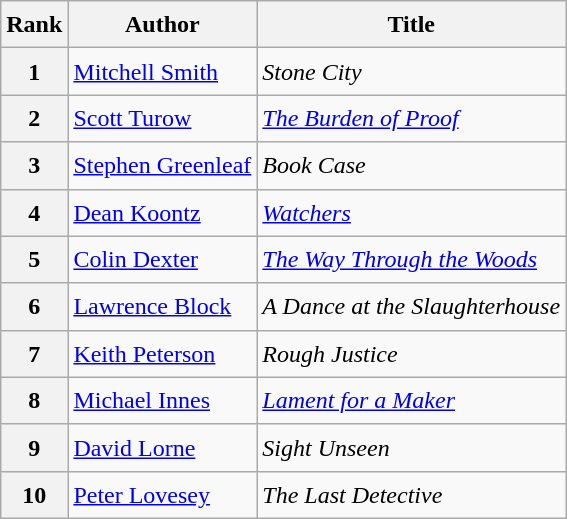<table class="wikitable sortable" style="font-size:1.00em; line-height:1.5em;">
<tr>
<th>Rank</th>
<th>Author</th>
<th>Title</th>
</tr>
<tr>
<th>1</th>
<td><a href='#'>Mitchell Smith</a></td>
<td><em>Stone City</em></td>
</tr>
<tr>
<th>2</th>
<td><a href='#'>Scott Turow</a></td>
<td><em><a href='#'>The Burden of Proof</a></em></td>
</tr>
<tr>
<th>3</th>
<td><a href='#'>Stephen Greenleaf</a></td>
<td><em>Book Case</em></td>
</tr>
<tr>
<th>4</th>
<td><a href='#'>Dean Koontz</a></td>
<td><em><a href='#'>Watchers</a></em></td>
</tr>
<tr>
<th>5</th>
<td><a href='#'>Colin Dexter</a></td>
<td><em><a href='#'>The Way Through the Woods</a></em></td>
</tr>
<tr>
<th>6</th>
<td><a href='#'>Lawrence Block</a></td>
<td><em>A Dance at the Slaughterhouse</em></td>
</tr>
<tr>
<th>7</th>
<td><a href='#'>Keith Peterson</a></td>
<td><em>Rough Justice</em></td>
</tr>
<tr>
<th>8</th>
<td><a href='#'>Michael Innes</a></td>
<td><em><a href='#'>Lament for a Maker</a></em></td>
</tr>
<tr>
<th>9</th>
<td><a href='#'>David Lorne</a></td>
<td><em>Sight Unseen</em></td>
</tr>
<tr>
<th>10</th>
<td><a href='#'>Peter Lovesey</a></td>
<td><em>The Last Detective</em></td>
</tr>
</table>
